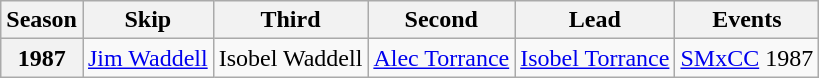<table class="wikitable">
<tr>
<th scope="col">Season</th>
<th scope="col">Skip</th>
<th scope="col">Third</th>
<th scope="col">Second</th>
<th scope="col">Lead</th>
<th scope="col">Events</th>
</tr>
<tr>
<th scope="row">1987</th>
<td><a href='#'>Jim Waddell</a></td>
<td>Isobel Waddell</td>
<td><a href='#'>Alec Torrance</a></td>
<td><a href='#'>Isobel Torrance</a></td>
<td><a href='#'>SMxCC</a> 1987 </td>
</tr>
</table>
